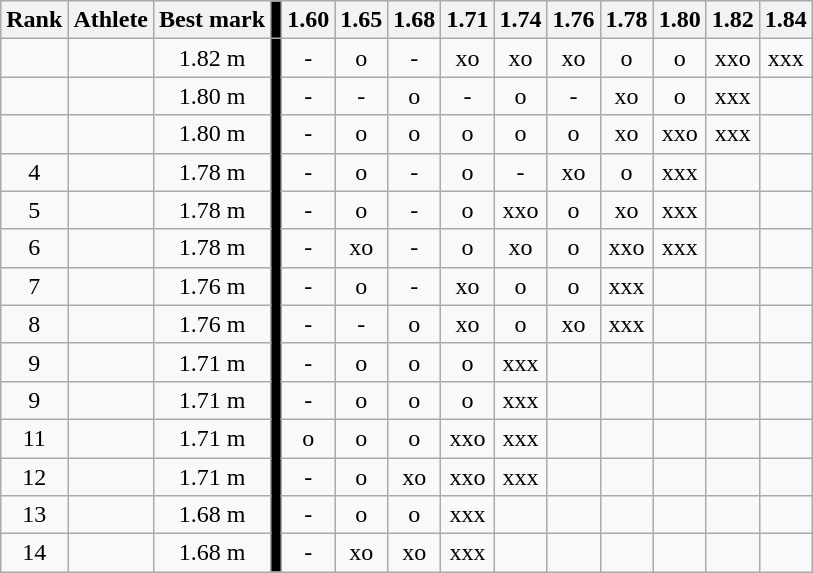<table class=wikitable style="text-align:center">
<tr>
<th>Rank</th>
<th>Athlete</th>
<th>Best mark</th>
<td bgcolor=black></td>
<th>1.60</th>
<th>1.65</th>
<th>1.68</th>
<th>1.71</th>
<th>1.74</th>
<th>1.76</th>
<th>1.78</th>
<th>1.80</th>
<th>1.82</th>
<th>1.84</th>
</tr>
<tr>
<td></td>
<td align=left></td>
<td>1.82 m</td>
<td rowspan=14 bgcolor=black></td>
<td>-</td>
<td>o</td>
<td>-</td>
<td>xo</td>
<td>xo</td>
<td>xo</td>
<td>o</td>
<td>o</td>
<td>xxo</td>
<td>xxx</td>
</tr>
<tr>
<td></td>
<td align=left></td>
<td>1.80 m</td>
<td>-</td>
<td>-</td>
<td>o</td>
<td>-</td>
<td>o</td>
<td>-</td>
<td>xo</td>
<td>o</td>
<td>xxx</td>
<td></td>
</tr>
<tr>
<td></td>
<td align=left></td>
<td>1.80 m</td>
<td>-</td>
<td>o</td>
<td>o</td>
<td>o</td>
<td>o</td>
<td>o</td>
<td>xo</td>
<td>xxo</td>
<td>xxx</td>
<td></td>
</tr>
<tr>
<td>4</td>
<td align=left></td>
<td>1.78 m</td>
<td>-</td>
<td>o</td>
<td>-</td>
<td>o</td>
<td>-</td>
<td>xo</td>
<td>o</td>
<td>xxx</td>
<td></td>
<td></td>
</tr>
<tr>
<td>5</td>
<td align=left></td>
<td>1.78 m</td>
<td>-</td>
<td>o</td>
<td>-</td>
<td>o</td>
<td>xxo</td>
<td>o</td>
<td>xo</td>
<td>xxx</td>
<td></td>
<td></td>
</tr>
<tr>
<td>6</td>
<td align=left></td>
<td>1.78 m</td>
<td>-</td>
<td>xo</td>
<td>-</td>
<td>o</td>
<td>xo</td>
<td>o</td>
<td>xxo</td>
<td>xxx</td>
<td></td>
<td></td>
</tr>
<tr>
<td>7</td>
<td align=left></td>
<td>1.76 m</td>
<td>-</td>
<td>o</td>
<td>-</td>
<td>xo</td>
<td>o</td>
<td>o</td>
<td>xxx</td>
<td></td>
<td></td>
<td></td>
</tr>
<tr>
<td>8</td>
<td align=left></td>
<td>1.76 m</td>
<td>-</td>
<td>-</td>
<td>o</td>
<td>xo</td>
<td>o</td>
<td>xo</td>
<td>xxx</td>
<td></td>
<td></td>
<td></td>
</tr>
<tr>
<td>9</td>
<td align=left></td>
<td>1.71 m</td>
<td>-</td>
<td>o</td>
<td>o</td>
<td>o</td>
<td>xxx</td>
<td></td>
<td></td>
<td></td>
<td></td>
<td></td>
</tr>
<tr>
<td>9</td>
<td align=left></td>
<td>1.71 m</td>
<td>-</td>
<td>o</td>
<td>o</td>
<td>o</td>
<td>xxx</td>
<td></td>
<td></td>
<td></td>
<td></td>
<td></td>
</tr>
<tr>
<td>11</td>
<td align=left></td>
<td>1.71 m</td>
<td>o</td>
<td>o</td>
<td>o</td>
<td>xxo</td>
<td>xxx</td>
<td></td>
<td></td>
<td></td>
<td></td>
<td></td>
</tr>
<tr>
<td>12</td>
<td align=left></td>
<td>1.71 m</td>
<td>-</td>
<td>o</td>
<td>xo</td>
<td>xxo</td>
<td>xxx</td>
<td></td>
<td></td>
<td></td>
<td></td>
<td></td>
</tr>
<tr>
<td>13</td>
<td align=left></td>
<td>1.68 m</td>
<td>-</td>
<td>o</td>
<td>o</td>
<td>xxx</td>
<td></td>
<td></td>
<td></td>
<td></td>
<td></td>
<td></td>
</tr>
<tr>
<td>14</td>
<td align=left></td>
<td>1.68 m</td>
<td>-</td>
<td>xo</td>
<td>xo</td>
<td>xxx</td>
<td></td>
<td></td>
<td></td>
<td></td>
<td></td>
<td></td>
</tr>
</table>
